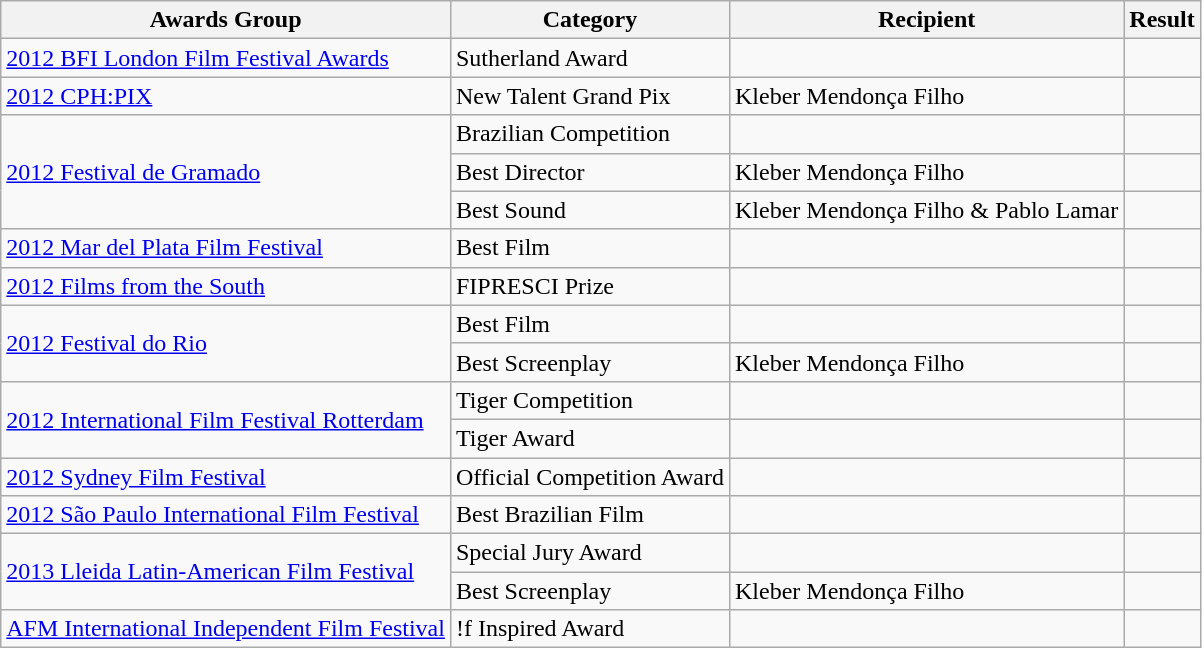<table class="wikitable">
<tr>
<th>Awards Group</th>
<th>Category</th>
<th>Recipient</th>
<th>Result</th>
</tr>
<tr>
<td><a href='#'>2012 BFI London Film Festival Awards</a></td>
<td>Sutherland Award</td>
<td></td>
<td></td>
</tr>
<tr>
<td><a href='#'>2012 CPH:PIX</a></td>
<td>New Talent Grand Pix</td>
<td>Kleber Mendonça Filho</td>
<td></td>
</tr>
<tr>
<td rowspan="3"><a href='#'>2012 Festival de Gramado</a></td>
<td>Brazilian Competition</td>
<td></td>
<td></td>
</tr>
<tr>
<td>Best Director</td>
<td>Kleber Mendonça Filho</td>
<td></td>
</tr>
<tr>
<td>Best Sound</td>
<td>Kleber Mendonça Filho & Pablo Lamar</td>
<td></td>
</tr>
<tr>
<td><a href='#'>2012 Mar del Plata Film Festival</a></td>
<td>Best Film</td>
<td></td>
<td></td>
</tr>
<tr>
<td><a href='#'>2012 Films from the South</a></td>
<td>FIPRESCI Prize</td>
<td></td>
<td></td>
</tr>
<tr>
<td rowspan="2"><a href='#'>2012 Festival do Rio</a></td>
<td>Best Film</td>
<td></td>
<td></td>
</tr>
<tr>
<td>Best Screenplay</td>
<td>Kleber Mendonça Filho</td>
<td></td>
</tr>
<tr>
<td rowspan="2"><a href='#'>2012 International Film Festival Rotterdam</a></td>
<td>Tiger Competition</td>
<td></td>
<td></td>
</tr>
<tr>
<td>Tiger Award</td>
<td></td>
<td></td>
</tr>
<tr>
<td><a href='#'>2012 Sydney Film Festival</a></td>
<td>Official Competition Award</td>
<td></td>
<td></td>
</tr>
<tr>
<td><a href='#'>2012 São Paulo International Film Festival</a></td>
<td>Best Brazilian Film</td>
<td></td>
<td></td>
</tr>
<tr>
<td rowspan="2"><a href='#'>2013 Lleida Latin-American Film Festival</a></td>
<td>Special Jury Award</td>
<td></td>
<td></td>
</tr>
<tr>
<td>Best Screenplay</td>
<td>Kleber Mendonça Filho</td>
<td></td>
</tr>
<tr>
<td><a href='#'>AFM International Independent Film Festival</a></td>
<td>!f Inspired Award</td>
<td></td>
<td></td>
</tr>
</table>
